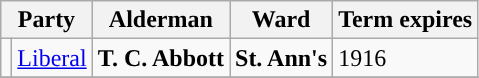<table class="wikitable">
<tr>
<th colspan="2">Party</th>
<th>Alderman</th>
<th>Ward</th>
<th>Term expires</th>
</tr>
<tr>
<td style="background-color:"></td>
<td><a href='#'>Liberal</a></td>
<td><strong>T. C. Abbott</strong></td>
<td><strong>St. Ann's</strong></td>
<td>1916</td>
</tr>
<tr>
</tr>
</table>
